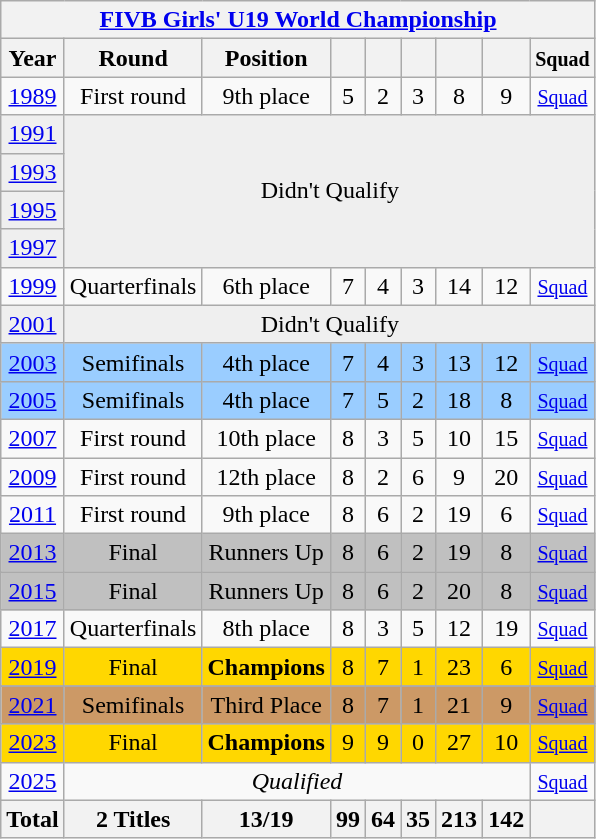<table class="wikitable" style="text-align: center;">
<tr>
<th colspan=9><a href='#'>FIVB Girls' U19 World Championship</a></th>
</tr>
<tr>
<th>Year</th>
<th>Round</th>
<th>Position</th>
<th></th>
<th></th>
<th></th>
<th></th>
<th></th>
<th><small>Squad</small></th>
</tr>
<tr>
<td> <a href='#'>1989</a></td>
<td>First round</td>
<td>9th place</td>
<td>5</td>
<td>2</td>
<td>3</td>
<td>8</td>
<td>9</td>
<td><small><a href='#'>Squad</a></small></td>
</tr>
<tr bgcolor="efefef">
<td> <a href='#'>1991</a></td>
<td colspan=9 rowspan=4>Didn't Qualify</td>
</tr>
<tr bgcolor="efefef">
<td> <a href='#'>1993</a></td>
</tr>
<tr bgcolor="efefef">
<td> <a href='#'>1995</a></td>
</tr>
<tr bgcolor="efefef">
<td> <a href='#'>1997</a></td>
</tr>
<tr>
<td> <a href='#'>1999</a></td>
<td>Quarterfinals</td>
<td>6th place</td>
<td>7</td>
<td>4</td>
<td>3</td>
<td>14</td>
<td>12</td>
<td><small><a href='#'>Squad</a></small></td>
</tr>
<tr bgcolor="efefef">
<td> <a href='#'>2001</a></td>
<td colspan=9>Didn't Qualify</td>
</tr>
<tr bgcolor=9acdff>
<td> <a href='#'>2003</a></td>
<td>Semifinals</td>
<td>4th place</td>
<td>7</td>
<td>4</td>
<td>3</td>
<td>13</td>
<td>12</td>
<td><small><a href='#'>Squad</a></small></td>
</tr>
<tr bgcolor=9acdff>
<td> <a href='#'>2005</a></td>
<td>Semifinals</td>
<td>4th place</td>
<td>7</td>
<td>5</td>
<td>2</td>
<td>18</td>
<td>8</td>
<td><small><a href='#'>Squad</a></small></td>
</tr>
<tr>
<td> <a href='#'>2007</a></td>
<td>First round</td>
<td>10th place</td>
<td>8</td>
<td>3</td>
<td>5</td>
<td>10</td>
<td>15</td>
<td><small> <a href='#'>Squad</a></small></td>
</tr>
<tr>
<td> <a href='#'>2009</a></td>
<td>First round</td>
<td>12th place</td>
<td>8</td>
<td>2</td>
<td>6</td>
<td>9</td>
<td>20</td>
<td><small><a href='#'>Squad</a></small></td>
</tr>
<tr>
<td> <a href='#'>2011</a></td>
<td>First round</td>
<td>9th place</td>
<td>8</td>
<td>6</td>
<td>2</td>
<td>19</td>
<td>6</td>
<td><small><a href='#'>Squad</a></small></td>
</tr>
<tr bgcolor=silver>
<td> <a href='#'>2013</a></td>
<td>Final</td>
<td>Runners Up</td>
<td>8</td>
<td>6</td>
<td>2</td>
<td>19</td>
<td>8</td>
<td><small> <a href='#'>Squad</a></small></td>
</tr>
<tr bgcolor=silver>
<td> <a href='#'>2015</a></td>
<td>Final</td>
<td>Runners Up</td>
<td>8</td>
<td>6</td>
<td>2</td>
<td>20</td>
<td>8</td>
<td><small><a href='#'>Squad</a></small></td>
</tr>
<tr>
<td> <a href='#'>2017</a></td>
<td>Quarterfinals</td>
<td>8th place</td>
<td>8</td>
<td>3</td>
<td>5</td>
<td>12</td>
<td>19</td>
<td><small><a href='#'>Squad</a></small></td>
</tr>
<tr bgcolor=gold>
<td> <a href='#'>2019</a></td>
<td>Final</td>
<td><strong>Champions</strong></td>
<td>8</td>
<td>7</td>
<td>1</td>
<td>23</td>
<td>6</td>
<td><small><a href='#'>Squad</a></small></td>
</tr>
<tr>
</tr>
<tr bgcolor=cc9966>
<td> <a href='#'>2021</a></td>
<td>Semifinals</td>
<td>Third Place</td>
<td>8</td>
<td>7</td>
<td>1</td>
<td>21</td>
<td>9</td>
<td><small><a href='#'>Squad</a></small></td>
</tr>
<tr bgcolor=gold>
<td>  <a href='#'>2023</a></td>
<td>Final</td>
<td><strong>Champions</strong></td>
<td>9</td>
<td>9</td>
<td>0</td>
<td>27</td>
<td>10</td>
<td><small><a href='#'>Squad</a></small></td>
</tr>
<tr>
<td>  <a href='#'>2025</a></td>
<td colspan=7><em>Qualified</em></td>
<td><small><a href='#'>Squad</a></small></td>
</tr>
<tr>
<th>Total</th>
<th>2 Titles</th>
<th>13/19</th>
<th>99</th>
<th>64</th>
<th>35</th>
<th>213</th>
<th>142</th>
<th></th>
</tr>
</table>
